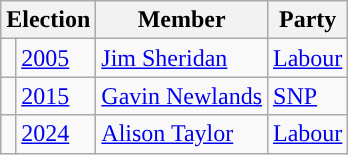<table class="wikitable">
<tr>
<th colspan="2">Election</th>
<th>Member</th>
<th>Party</th>
</tr>
<tr>
<td style="color:inherit;background-color: "></td>
<td><a href='#'>2005</a></td>
<td><a href='#'>Jim Sheridan</a></td>
<td><a href='#'>Labour</a></td>
</tr>
<tr>
<td style="color:inherit;background-color: "></td>
<td><a href='#'>2015</a></td>
<td><a href='#'>Gavin Newlands</a></td>
<td><a href='#'>SNP</a></td>
</tr>
<tr>
<td style="color:inherit;background-color: "></td>
<td><a href='#'>2024</a></td>
<td><a href='#'>Alison Taylor</a></td>
<td><a href='#'>Labour</a></td>
</tr>
</table>
